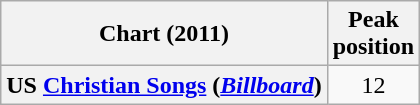<table class="wikitable sortable plainrowheaders" style="text-align:center">
<tr>
<th scope="col">Chart (2011)</th>
<th scope="col">Peak<br>position</th>
</tr>
<tr>
<th scope="row">US <a href='#'>Christian Songs</a> (<em><a href='#'>Billboard</a></em>)</th>
<td>12</td>
</tr>
</table>
